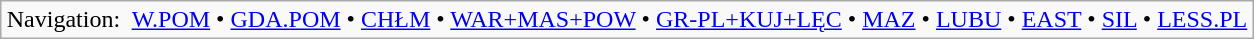<table class="wikitable"  style="margin:auto;">
<tr>
<td>Navigation:  <a href='#'>W.POM</a> • <a href='#'>GDA.POM</a> • <a href='#'>CHŁM</a> • <a href='#'>WAR+MAS+POW</a> • <a href='#'>GR-PL+KUJ+LĘC</a> • <a href='#'>MAZ</a> • <a href='#'>LUBU</a> • <a href='#'>EAST</a> • <a href='#'>SIL</a> • <a href='#'>LESS.PL</a></td>
</tr>
</table>
